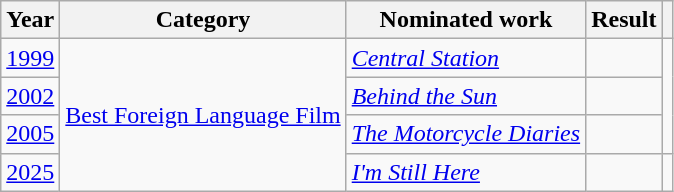<table class="wikitable sortable">
<tr>
<th>Year</th>
<th>Category</th>
<th>Nominated work</th>
<th>Result</th>
<th class="unsortable"></th>
</tr>
<tr>
<td><a href='#'>1999</a></td>
<td rowspan="4"><a href='#'>Best Foreign Language Film</a></td>
<td><em><a href='#'>Central Station</a></em></td>
<td></td>
<td rowspan="3"></td>
</tr>
<tr>
<td><a href='#'>2002</a></td>
<td><em><a href='#'>Behind the Sun</a></em></td>
<td></td>
</tr>
<tr>
<td><a href='#'>2005</a></td>
<td><em><a href='#'>The Motorcycle Diaries</a></em></td>
<td></td>
</tr>
<tr>
<td><a href='#'>2025</a></td>
<td><em><a href='#'>I'm Still Here</a></em></td>
<td></td>
<td></td>
</tr>
</table>
